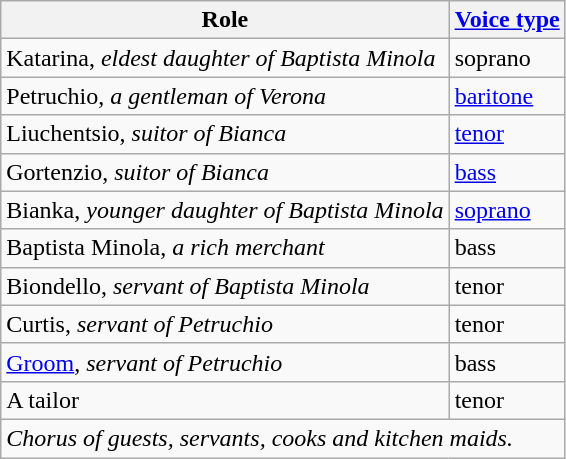<table class="wikitable">
<tr>
<th>Role</th>
<th><a href='#'>Voice type</a></th>
</tr>
<tr>
<td>Katarina, <em>eldest daughter of Baptista Minola</em></td>
<td>soprano</td>
</tr>
<tr>
<td>Petruchio, <em>a gentleman of Verona</em></td>
<td><a href='#'>baritone</a></td>
</tr>
<tr>
<td>Liuchentsio, <em>suitor of Bianca</em></td>
<td><a href='#'>tenor</a></td>
</tr>
<tr>
<td>Gortenzio, <em>suitor of Bianca</em></td>
<td><a href='#'>bass</a></td>
</tr>
<tr>
<td>Bianka, <em>younger daughter of Baptista Minola</em></td>
<td><a href='#'>soprano</a></td>
</tr>
<tr>
<td>Baptista Minola, <em>a rich merchant</em></td>
<td>bass</td>
</tr>
<tr>
<td>Biondello, <em>servant of Baptista Minola</em></td>
<td>tenor</td>
</tr>
<tr>
<td>Curtis, <em>servant of Petruchio</em></td>
<td>tenor</td>
</tr>
<tr>
<td><a href='#'>Groom</a>, <em>servant of Petruchio</em></td>
<td>bass</td>
</tr>
<tr>
<td>A tailor</td>
<td>tenor</td>
</tr>
<tr>
<td colspan="3"><em>Chorus of guests, servants, cooks and kitchen maids.</em></td>
</tr>
</table>
